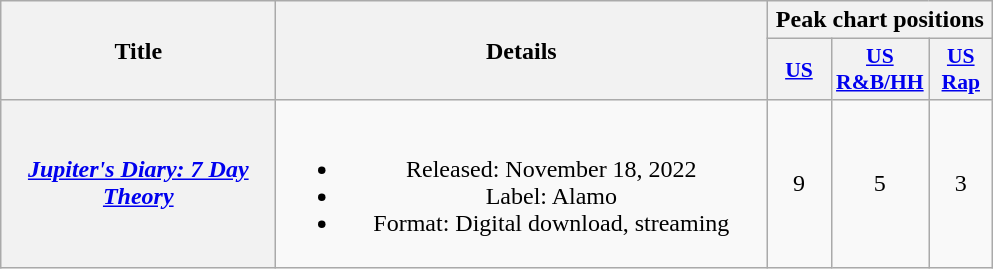<table class="wikitable plainrowheaders" style="text-align:center;">
<tr>
<th scope="col" rowspan="2" style="width:11em;">Title</th>
<th scope="col" rowspan="2" style="width:20em;">Details</th>
<th scope="col" colspan="3">Peak chart positions</th>
</tr>
<tr>
<th scope="col" style="width:2.5em;font-size:90%;"><a href='#'>US</a><br></th>
<th scope="col" style="width:2.5em;font-size:90%;"><a href='#'>US R&B/HH</a><br></th>
<th scope="col" style="width:2.5em;font-size:90%;"><a href='#'>US Rap</a><br></th>
</tr>
<tr>
<th scope="row"><em><a href='#'>Jupiter's Diary: 7 Day Theory</a></em></th>
<td><br><ul><li>Released: November 18, 2022</li><li>Label: Alamo</li><li>Format: Digital download, streaming</li></ul></td>
<td>9</td>
<td>5</td>
<td>3</td>
</tr>
</table>
